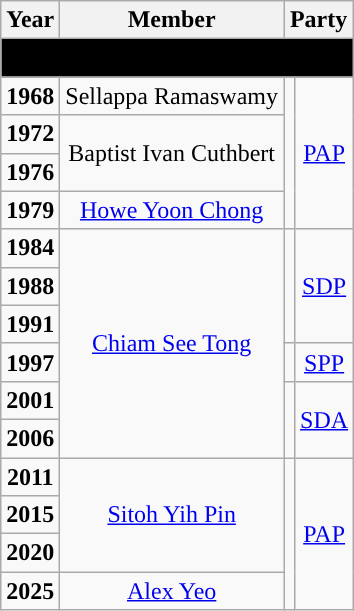<table class="wikitable" align="center" style="text-align:center">
<tr>
<th>Year</th>
<th>Member</th>
<th colspan="2">Party</th>
</tr>
<tr>
<td colspan=4 bgcolor=black><span><strong>Formation</strong></span></td>
</tr>
<tr>
<td><strong>1968</strong></td>
<td>Sellappa Ramaswamy</td>
<td rowspan="4"></td>
<td rowspan="4"><a href='#'>PAP</a></td>
</tr>
<tr>
<td><strong>1972</strong></td>
<td rowspan="2">Baptist Ivan Cuthbert</td>
</tr>
<tr>
<td><strong>1976</strong></td>
</tr>
<tr>
<td><strong>1979</strong></td>
<td><a href='#'>Howe Yoon Chong</a></td>
</tr>
<tr>
<td><strong>1984</strong></td>
<td rowspan="6"><a href='#'>Chiam See Tong</a></td>
<td rowspan="3"></td>
<td rowspan="3"><a href='#'>SDP</a></td>
</tr>
<tr>
<td><strong>1988</strong></td>
</tr>
<tr>
<td><strong>1991</strong></td>
</tr>
<tr>
<td><strong>1997</strong></td>
<td></td>
<td><a href='#'>SPP</a></td>
</tr>
<tr>
<td><strong>2001</strong></td>
<td rowspan="2" bgcolor=></td>
<td rowspan="2"><a href='#'>SDA</a></td>
</tr>
<tr>
<td><strong>2006</strong></td>
</tr>
<tr>
<td><strong>2011</strong></td>
<td rowspan="3"><a href='#'>Sitoh Yih Pin</a></td>
<td rowspan="4"></td>
<td rowspan="4"><a href='#'>PAP</a></td>
</tr>
<tr>
<td><strong>2015</strong></td>
</tr>
<tr>
<td><strong>2020</strong></td>
</tr>
<tr>
<td><strong>2025</strong></td>
<td rowspan="3"><a href='#'>Alex Yeo</a></td>
</tr>
</table>
